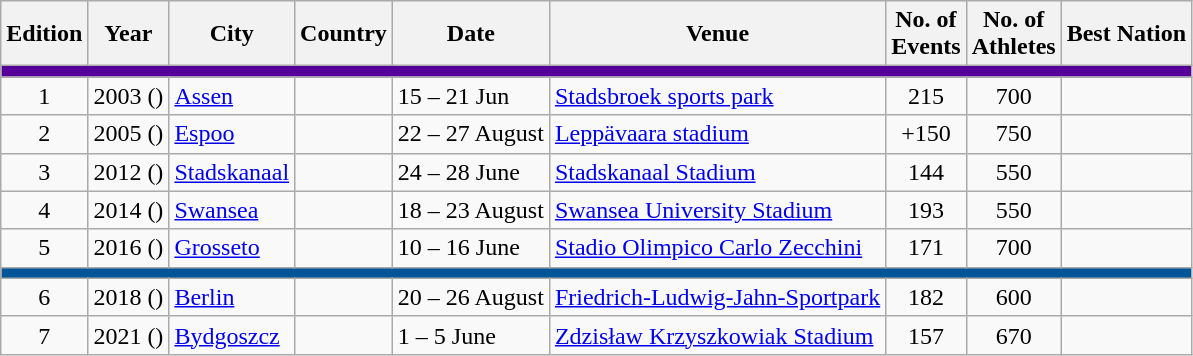<table class="wikitable">
<tr>
<th>Edition</th>
<th>Year</th>
<th>City</th>
<th>Country</th>
<th>Date</th>
<th>Venue</th>
<th>No. of <br>Events</th>
<th>No. of<br>Athletes</th>
<th>Best Nation</th>
</tr>
<tr>
<td colspan=9 bgcolor=#550099 align=center><strong></strong></td>
</tr>
<tr>
<td align="center">1</td>
<td align=center>2003 ()</td>
<td><a href='#'>Assen</a></td>
<td></td>
<td>15 – 21 Jun</td>
<td><a href='#'>Stadsbroek sports park</a></td>
<td align="center">215</td>
<td align="center">700</td>
<td></td>
</tr>
<tr>
<td align="center">2</td>
<td align=center>2005 ()</td>
<td><a href='#'>Espoo</a></td>
<td></td>
<td>22 – 27 August</td>
<td><a href='#'>Leppävaara stadium</a></td>
<td align="center">+150</td>
<td align="center">750</td>
<td></td>
</tr>
<tr>
<td align="center">3</td>
<td align=center>2012 ()</td>
<td><a href='#'>Stadskanaal</a></td>
<td></td>
<td>24 – 28 June</td>
<td><a href='#'>Stadskanaal Stadium</a></td>
<td align="center">144</td>
<td align="center">550</td>
<td></td>
</tr>
<tr>
<td align="center">4</td>
<td align=center>2014 ()</td>
<td><a href='#'>Swansea</a></td>
<td></td>
<td>18 – 23 August</td>
<td><a href='#'>Swansea University Stadium</a></td>
<td align="center">193</td>
<td align="center">550</td>
<td></td>
</tr>
<tr>
<td align="center">5</td>
<td align=center>2016 ()</td>
<td><a href='#'>Grosseto</a></td>
<td></td>
<td>10 – 16 June</td>
<td><a href='#'>Stadio Olimpico Carlo Zecchini</a></td>
<td align="center">171</td>
<td align="center">700</td>
<td></td>
</tr>
<tr>
<td colspan=9 bgcolor=#005599 align=center><strong></strong></td>
</tr>
<tr>
<td align="center">6</td>
<td align=center>2018 ()</td>
<td><a href='#'>Berlin</a></td>
<td></td>
<td>20 – 26 August</td>
<td><a href='#'>Friedrich-Ludwig-Jahn-Sportpark</a></td>
<td align="center">182</td>
<td align="center">600</td>
<td></td>
</tr>
<tr>
<td align="center">7</td>
<td align=center>2021 ()</td>
<td><a href='#'>Bydgoszcz</a></td>
<td></td>
<td>1 – 5 June</td>
<td><a href='#'>Zdzisław Krzyszkowiak Stadium</a></td>
<td align="center">157</td>
<td align="center">670</td>
<td></td>
</tr>
</table>
